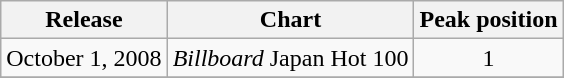<table class="wikitable">
<tr>
<th>Release</th>
<th>Chart</th>
<th>Peak position</th>
</tr>
<tr>
<td>October 1, 2008</td>
<td><em>Billboard</em> Japan Hot 100</td>
<td align="center">1</td>
</tr>
<tr>
</tr>
</table>
